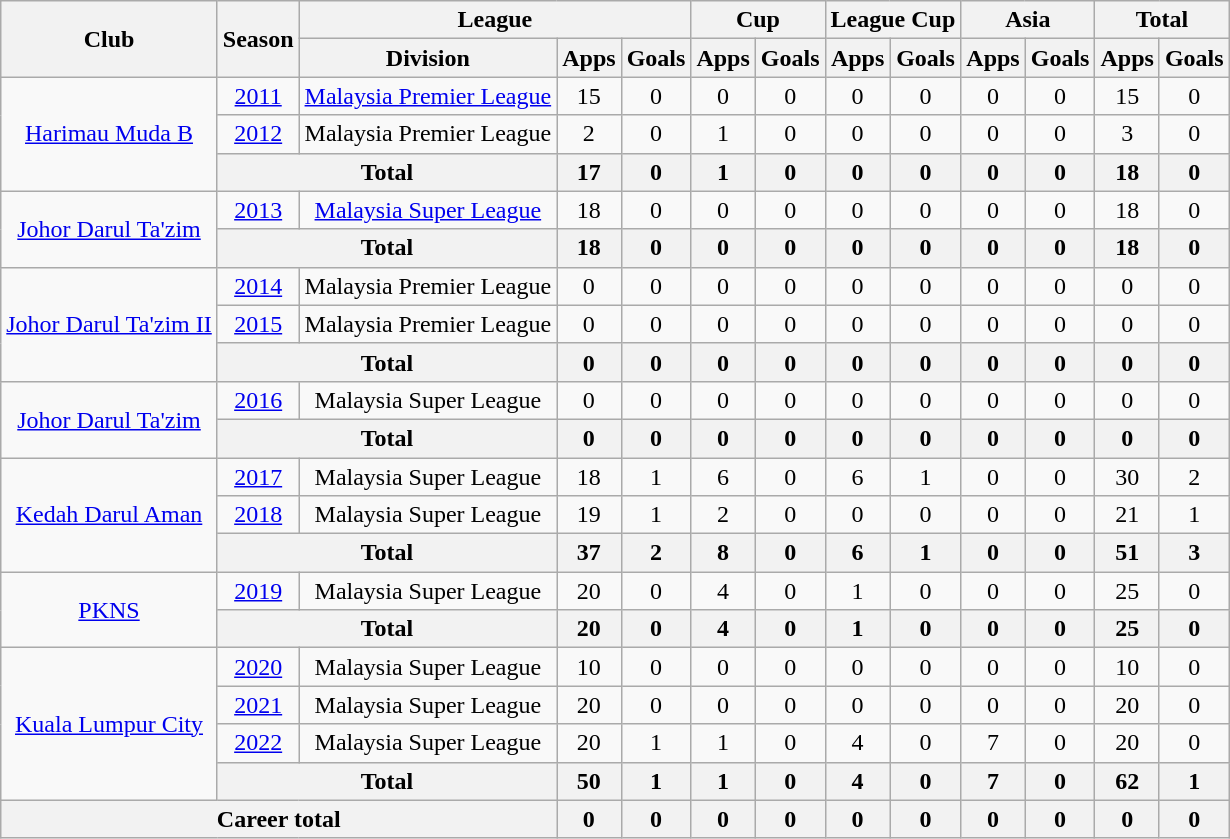<table class=wikitable style="text-align:center">
<tr>
<th rowspan="2">Club</th>
<th rowspan="2">Season</th>
<th colspan="3">League</th>
<th colspan="2">Cup</th>
<th colspan="2">League Cup</th>
<th colspan="2">Asia</th>
<th colspan="2">Total</th>
</tr>
<tr>
<th>Division</th>
<th>Apps</th>
<th>Goals</th>
<th>Apps</th>
<th>Goals</th>
<th>Apps</th>
<th>Goals</th>
<th>Apps</th>
<th>Goals</th>
<th>Apps</th>
<th>Goals</th>
</tr>
<tr>
<td rowspan=3><a href='#'>Harimau Muda B</a></td>
<td><a href='#'>2011</a></td>
<td><a href='#'>Malaysia Premier League</a></td>
<td>15</td>
<td>0</td>
<td>0</td>
<td>0</td>
<td>0</td>
<td>0</td>
<td>0</td>
<td>0</td>
<td>15</td>
<td>0</td>
</tr>
<tr>
<td><a href='#'>2012</a></td>
<td>Malaysia Premier League</td>
<td>2</td>
<td>0</td>
<td>1</td>
<td>0</td>
<td>0</td>
<td>0</td>
<td>0</td>
<td>0</td>
<td>3</td>
<td>0</td>
</tr>
<tr>
<th colspan="2" valign="center">Total</th>
<th>17</th>
<th>0</th>
<th>1</th>
<th>0</th>
<th>0</th>
<th>0</th>
<th>0</th>
<th>0</th>
<th>18</th>
<th>0</th>
</tr>
<tr>
<td rowspan=2><a href='#'>Johor Darul Ta'zim</a></td>
<td><a href='#'>2013</a></td>
<td><a href='#'>Malaysia Super League</a></td>
<td>18</td>
<td>0</td>
<td>0</td>
<td>0</td>
<td>0</td>
<td>0</td>
<td>0</td>
<td>0</td>
<td>18</td>
<td>0</td>
</tr>
<tr>
<th colspan="2" valign="center">Total</th>
<th>18</th>
<th>0</th>
<th>0</th>
<th>0</th>
<th>0</th>
<th>0</th>
<th>0</th>
<th>0</th>
<th>18</th>
<th>0</th>
</tr>
<tr>
<td rowspan=3><a href='#'>Johor Darul Ta'zim II</a></td>
<td><a href='#'>2014</a></td>
<td>Malaysia Premier League</td>
<td>0</td>
<td>0</td>
<td>0</td>
<td>0</td>
<td>0</td>
<td>0</td>
<td>0</td>
<td>0</td>
<td>0</td>
<td>0</td>
</tr>
<tr>
<td><a href='#'>2015</a></td>
<td>Malaysia Premier League</td>
<td>0</td>
<td>0</td>
<td>0</td>
<td>0</td>
<td>0</td>
<td>0</td>
<td>0</td>
<td>0</td>
<td>0</td>
<td>0</td>
</tr>
<tr>
<th colspan="2" valign="center">Total</th>
<th>0</th>
<th>0</th>
<th>0</th>
<th>0</th>
<th>0</th>
<th>0</th>
<th>0</th>
<th>0</th>
<th>0</th>
<th>0</th>
</tr>
<tr>
<td rowspan=2><a href='#'>Johor Darul Ta'zim</a></td>
<td><a href='#'>2016</a></td>
<td>Malaysia Super League</td>
<td>0</td>
<td>0</td>
<td>0</td>
<td>0</td>
<td>0</td>
<td>0</td>
<td>0</td>
<td>0</td>
<td>0</td>
<td>0</td>
</tr>
<tr>
<th colspan="2" valign="center">Total</th>
<th>0</th>
<th>0</th>
<th>0</th>
<th>0</th>
<th>0</th>
<th>0</th>
<th>0</th>
<th>0</th>
<th>0</th>
<th>0</th>
</tr>
<tr>
<td rowspan=3><a href='#'>Kedah Darul Aman</a></td>
<td><a href='#'>2017</a></td>
<td>Malaysia Super League</td>
<td>18</td>
<td>1</td>
<td>6</td>
<td>0</td>
<td>6</td>
<td>1</td>
<td>0</td>
<td>0</td>
<td>30</td>
<td>2</td>
</tr>
<tr>
<td><a href='#'>2018</a></td>
<td>Malaysia Super League</td>
<td>19</td>
<td>1</td>
<td>2</td>
<td>0</td>
<td>0</td>
<td>0</td>
<td>0</td>
<td>0</td>
<td>21</td>
<td>1</td>
</tr>
<tr>
<th colspan="2" valign="center">Total</th>
<th>37</th>
<th>2</th>
<th>8</th>
<th>0</th>
<th>6</th>
<th>1</th>
<th>0</th>
<th>0</th>
<th>51</th>
<th>3</th>
</tr>
<tr>
<td rowspan=2><a href='#'>PKNS</a></td>
<td><a href='#'>2019</a></td>
<td>Malaysia Super League</td>
<td>20</td>
<td>0</td>
<td>4</td>
<td>0</td>
<td>1</td>
<td>0</td>
<td>0</td>
<td>0</td>
<td>25</td>
<td>0</td>
</tr>
<tr>
<th colspan="2" valign="center">Total</th>
<th>20</th>
<th>0</th>
<th>4</th>
<th>0</th>
<th>1</th>
<th>0</th>
<th>0</th>
<th>0</th>
<th>25</th>
<th>0</th>
</tr>
<tr>
<td rowspan=4><a href='#'>Kuala Lumpur City</a></td>
<td><a href='#'>2020</a></td>
<td>Malaysia Super League</td>
<td>10</td>
<td>0</td>
<td>0</td>
<td>0</td>
<td>0</td>
<td>0</td>
<td>0</td>
<td>0</td>
<td>10</td>
<td>0</td>
</tr>
<tr>
<td><a href='#'>2021</a></td>
<td>Malaysia Super League</td>
<td>20</td>
<td>0</td>
<td>0</td>
<td>0</td>
<td>0</td>
<td>0</td>
<td>0</td>
<td>0</td>
<td>20</td>
<td>0</td>
</tr>
<tr>
<td><a href='#'>2022</a></td>
<td>Malaysia Super League</td>
<td>20</td>
<td>1</td>
<td>1</td>
<td>0</td>
<td>4</td>
<td>0</td>
<td>7</td>
<td>0</td>
<td>20</td>
<td>0</td>
</tr>
<tr>
<th colspan="2" valign="center">Total</th>
<th>50</th>
<th>1</th>
<th>1</th>
<th>0</th>
<th>4</th>
<th>0</th>
<th>7</th>
<th>0</th>
<th>62</th>
<th>1</th>
</tr>
<tr>
<th colspan="3">Career total</th>
<th>0</th>
<th>0</th>
<th>0</th>
<th>0</th>
<th>0</th>
<th>0</th>
<th>0</th>
<th>0</th>
<th>0</th>
<th>0</th>
</tr>
</table>
